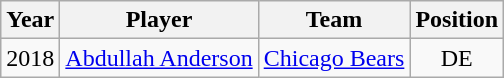<table class="wikitable sortable" style="text-align: center;">
<tr>
<th>Year</th>
<th>Player</th>
<th>Team</th>
<th>Position</th>
</tr>
<tr>
<td>2018</td>
<td><a href='#'>Abdullah Anderson</a></td>
<td><a href='#'>Chicago Bears</a></td>
<td>DE</td>
</tr>
</table>
